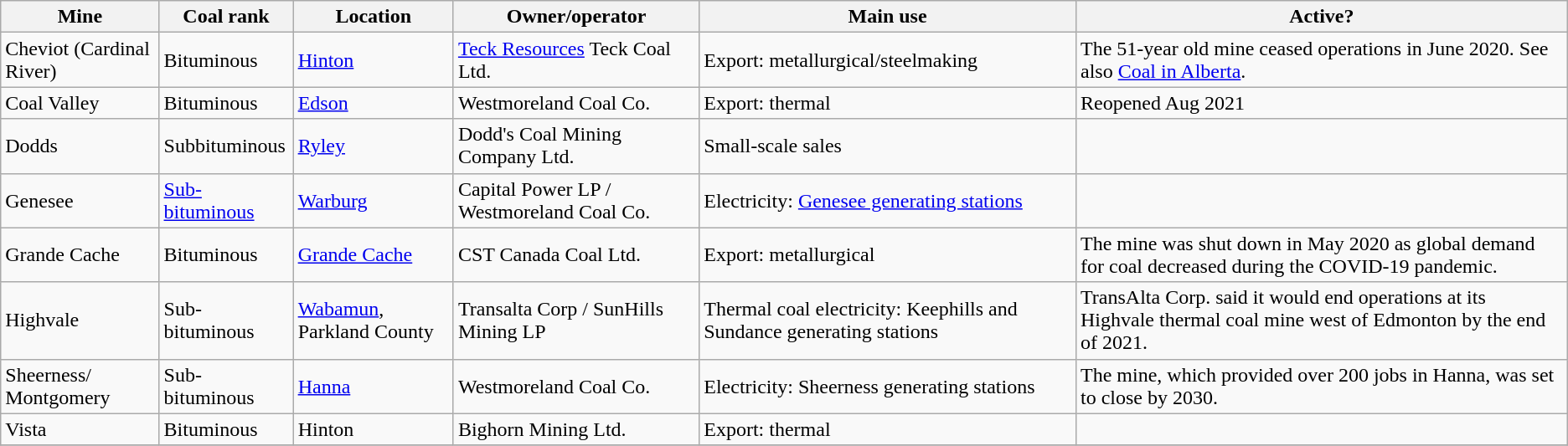<table class="wikitable">
<tr>
<th>Mine</th>
<th>Coal rank</th>
<th>Location</th>
<th>Owner/operator</th>
<th>Main use</th>
<th>Active?</th>
</tr>
<tr>
<td>Cheviot (Cardinal River)</td>
<td>Bituminous</td>
<td><a href='#'>Hinton</a></td>
<td><a href='#'>Teck Resources</a> Teck Coal Ltd.</td>
<td>Export: metallurgical/steelmaking</td>
<td>The 51-year old mine ceased operations in June 2020. See also <a href='#'>Coal in Alberta</a>.</td>
</tr>
<tr>
<td>Coal Valley</td>
<td>Bituminous</td>
<td><a href='#'>Edson</a></td>
<td>Westmoreland Coal Co.</td>
<td>Export: thermal </td>
<td>Reopened Aug 2021 </td>
</tr>
<tr>
<td>Dodds</td>
<td>Subbituminous</td>
<td><a href='#'>Ryley</a></td>
<td>Dodd's Coal Mining Company Ltd.</td>
<td>Small-scale sales</td>
<td></td>
</tr>
<tr>
<td>Genesee</td>
<td><a href='#'>Sub-bituminous</a></td>
<td><a href='#'>Warburg</a></td>
<td>Capital Power LP / Westmoreland Coal Co.</td>
<td>Electricity: <a href='#'>Genesee generating stations</a></td>
<td></td>
</tr>
<tr>
<td>Grande Cache</td>
<td>Bituminous</td>
<td><a href='#'>Grande Cache</a></td>
<td>CST Canada Coal Ltd.</td>
<td>Export: metallurgical</td>
<td>The mine was shut down in May 2020 as global demand for coal decreased during the COVID-19 pandemic.</td>
</tr>
<tr>
<td>Highvale</td>
<td>Sub-bituminous</td>
<td><a href='#'>Wabamun</a>, Parkland County</td>
<td>Transalta Corp / SunHills Mining LP</td>
<td>Thermal coal electricity: Keephills and Sundance generating stations</td>
<td>TransAlta Corp. said it would end operations at its Highvale thermal coal mine west of Edmonton by the end of 2021.</td>
</tr>
<tr>
<td>Sheerness/ Montgomery</td>
<td>Sub-bituminous</td>
<td><a href='#'>Hanna</a></td>
<td>Westmoreland Coal Co.</td>
<td>Electricity: Sheerness generating stations</td>
<td>The mine, which provided  over 200 jobs in Hanna, was set to close by 2030.</td>
</tr>
<tr>
<td>Vista</td>
<td>Bituminous</td>
<td>Hinton</td>
<td>Bighorn Mining Ltd.</td>
<td>Export: thermal</td>
<td></td>
</tr>
<tr>
</tr>
</table>
